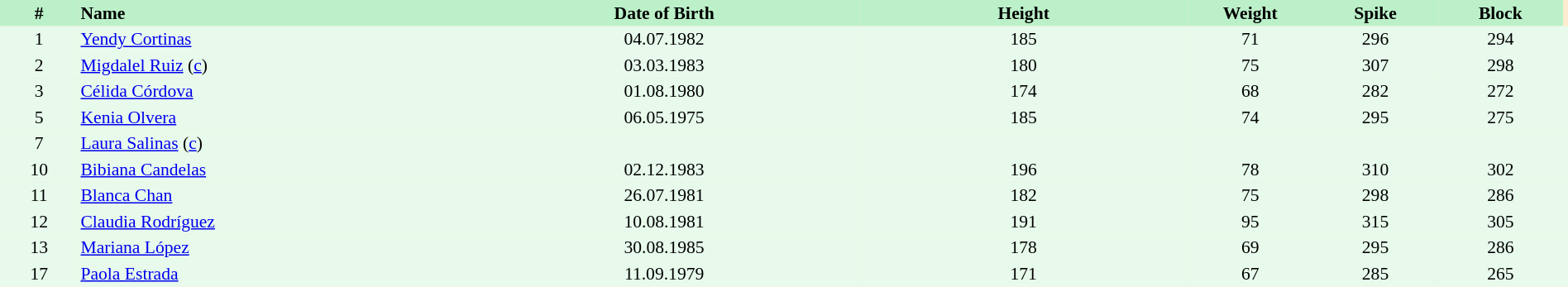<table border=0 cellpadding=2 cellspacing=0  |- bgcolor=#FFECCE style="text-align:center; font-size:90%;" width=100%>
<tr bgcolor=#BBF0C9>
<th width=5%>#</th>
<th width=25% align=left>Name</th>
<th width=25%>Date of Birth</th>
<th width=21%>Height</th>
<th width=8%>Weight</th>
<th width=8%>Spike</th>
<th width=8%>Block</th>
</tr>
<tr bgcolor=#E7FAEC>
<td>1</td>
<td align=left><a href='#'>Yendy Cortinas</a></td>
<td>04.07.1982</td>
<td>185</td>
<td>71</td>
<td>296</td>
<td>294</td>
<td></td>
</tr>
<tr bgcolor=#E7FAEC>
<td>2</td>
<td align=left><a href='#'>Migdalel Ruiz</a> (<a href='#'>c</a>)</td>
<td>03.03.1983</td>
<td>180</td>
<td>75</td>
<td>307</td>
<td>298</td>
<td></td>
</tr>
<tr bgcolor=#E7FAEC>
<td>3</td>
<td align=left><a href='#'>Célida Córdova</a></td>
<td>01.08.1980</td>
<td>174</td>
<td>68</td>
<td>282</td>
<td>272</td>
<td></td>
</tr>
<tr bgcolor=#E7FAEC>
<td>5</td>
<td align=left><a href='#'>Kenia Olvera</a></td>
<td>06.05.1975</td>
<td>185</td>
<td>74</td>
<td>295</td>
<td>275</td>
<td></td>
</tr>
<tr bgcolor=#E7FAEC>
<td>7</td>
<td align=left><a href='#'>Laura Salinas</a> (<a href='#'>c</a>)</td>
<td></td>
<td></td>
<td></td>
<td></td>
<td></td>
<td></td>
</tr>
<tr bgcolor=#E7FAEC>
<td>10</td>
<td align=left><a href='#'>Bibiana Candelas</a></td>
<td>02.12.1983</td>
<td>196</td>
<td>78</td>
<td>310</td>
<td>302</td>
<td></td>
</tr>
<tr bgcolor=#E7FAEC>
<td>11</td>
<td align=left><a href='#'>Blanca Chan</a></td>
<td>26.07.1981</td>
<td>182</td>
<td>75</td>
<td>298</td>
<td>286</td>
<td></td>
</tr>
<tr bgcolor=#E7FAEC>
<td>12</td>
<td align=left><a href='#'>Claudia Rodríguez</a></td>
<td>10.08.1981</td>
<td>191</td>
<td>95</td>
<td>315</td>
<td>305</td>
<td></td>
</tr>
<tr bgcolor=#E7FAEC>
<td>13</td>
<td align=left><a href='#'>Mariana López</a></td>
<td>30.08.1985</td>
<td>178</td>
<td>69</td>
<td>295</td>
<td>286</td>
<td></td>
</tr>
<tr bgcolor=#E7FAEC>
<td>17</td>
<td align=left><a href='#'>Paola Estrada</a></td>
<td>11.09.1979</td>
<td>171</td>
<td>67</td>
<td>285</td>
<td>265</td>
<td></td>
</tr>
</table>
